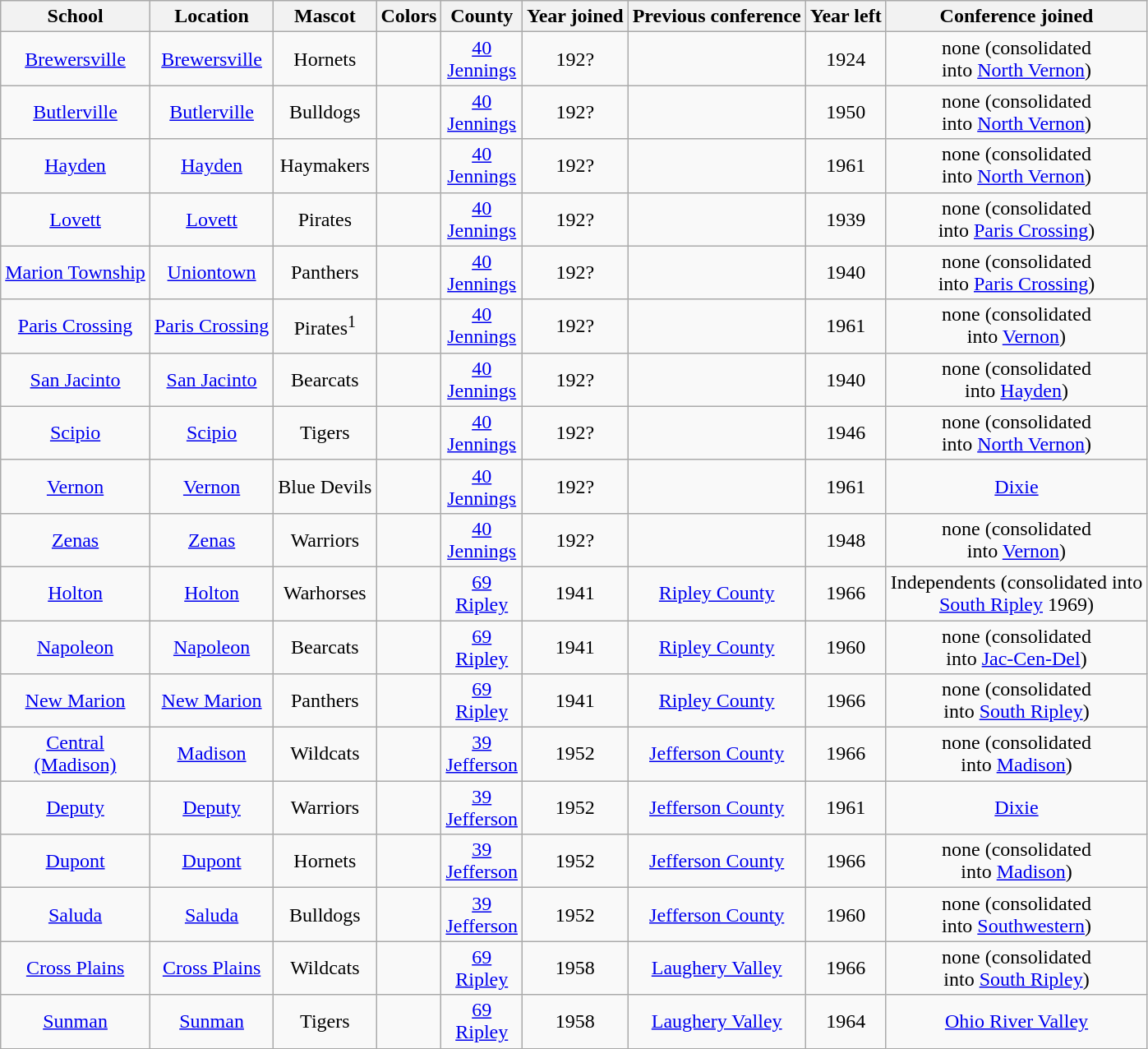<table class="wikitable" style="text-align:center;">
<tr>
<th>School</th>
<th>Location</th>
<th>Mascot</th>
<th>Colors</th>
<th>County</th>
<th>Year joined</th>
<th>Previous conference</th>
<th>Year left</th>
<th>Conference joined</th>
</tr>
<tr>
<td><a href='#'>Brewersville</a></td>
<td><a href='#'>Brewersville</a></td>
<td>Hornets</td>
<td> </td>
<td><a href='#'>40 <br> Jennings</a></td>
<td>192?</td>
<td></td>
<td>1924</td>
<td>none (consolidated<br>into <a href='#'>North Vernon</a>)</td>
</tr>
<tr>
<td><a href='#'>Butlerville</a></td>
<td><a href='#'>Butlerville</a></td>
<td>Bulldogs</td>
<td> </td>
<td><a href='#'>40 <br> Jennings</a></td>
<td>192?</td>
<td></td>
<td>1950</td>
<td>none (consolidated<br>into <a href='#'>North Vernon</a>)</td>
</tr>
<tr>
<td><a href='#'>Hayden</a></td>
<td><a href='#'>Hayden</a></td>
<td>Haymakers</td>
<td> </td>
<td><a href='#'>40 <br> Jennings</a></td>
<td>192?</td>
<td></td>
<td>1961</td>
<td>none (consolidated<br>into <a href='#'>North Vernon</a>)</td>
</tr>
<tr>
<td><a href='#'>Lovett</a></td>
<td><a href='#'>Lovett</a></td>
<td>Pirates</td>
<td> </td>
<td><a href='#'>40 <br> Jennings</a></td>
<td>192?</td>
<td></td>
<td>1939</td>
<td>none (consolidated<br>into <a href='#'>Paris Crossing</a>)</td>
</tr>
<tr>
<td><a href='#'>Marion Township</a></td>
<td><a href='#'>Uniontown</a></td>
<td>Panthers</td>
<td> </td>
<td><a href='#'>40 <br> Jennings</a></td>
<td>192?</td>
<td></td>
<td>1940</td>
<td>none (consolidated<br>into <a href='#'>Paris Crossing</a>)</td>
</tr>
<tr>
<td><a href='#'>Paris Crossing</a></td>
<td><a href='#'>Paris Crossing</a></td>
<td>Pirates<sup>1</sup></td>
<td> </td>
<td><a href='#'>40 <br> Jennings</a></td>
<td>192?</td>
<td></td>
<td>1961</td>
<td>none (consolidated<br>into <a href='#'>Vernon</a>)</td>
</tr>
<tr>
<td><a href='#'>San Jacinto</a></td>
<td><a href='#'>San Jacinto</a></td>
<td>Bearcats</td>
<td> </td>
<td><a href='#'>40 <br> Jennings</a></td>
<td>192?</td>
<td></td>
<td>1940</td>
<td>none (consolidated<br>into <a href='#'>Hayden</a>)</td>
</tr>
<tr>
<td><a href='#'>Scipio</a></td>
<td><a href='#'>Scipio</a></td>
<td>Tigers</td>
<td> </td>
<td><a href='#'>40 <br> Jennings</a></td>
<td>192?</td>
<td></td>
<td>1946</td>
<td>none (consolidated<br>into <a href='#'>North Vernon</a>)</td>
</tr>
<tr>
<td><a href='#'>Vernon</a></td>
<td><a href='#'>Vernon</a></td>
<td>Blue Devils</td>
<td>  </td>
<td><a href='#'>40 <br> Jennings</a></td>
<td>192?</td>
<td></td>
<td>1961</td>
<td><a href='#'>Dixie</a></td>
</tr>
<tr>
<td><a href='#'>Zenas</a></td>
<td><a href='#'>Zenas</a></td>
<td>Warriors</td>
<td> </td>
<td><a href='#'>40 <br> Jennings</a></td>
<td>192?</td>
<td></td>
<td>1948</td>
<td>none (consolidated<br>into <a href='#'>Vernon</a>)</td>
</tr>
<tr>
<td><a href='#'>Holton</a></td>
<td><a href='#'>Holton</a></td>
<td>Warhorses</td>
<td> </td>
<td><a href='#'>69<br>Ripley</a></td>
<td>1941</td>
<td><a href='#'>Ripley County</a></td>
<td>1966</td>
<td>Independents (consolidated into<br><a href='#'>South Ripley</a> 1969)</td>
</tr>
<tr>
<td><a href='#'>Napoleon</a></td>
<td><a href='#'>Napoleon</a></td>
<td>Bearcats</td>
<td> </td>
<td><a href='#'>69<br>Ripley</a></td>
<td>1941</td>
<td><a href='#'>Ripley County</a></td>
<td>1960</td>
<td>none (consolidated<br>into <a href='#'>Jac-Cen-Del</a>)</td>
</tr>
<tr>
<td><a href='#'>New Marion</a></td>
<td><a href='#'>New Marion</a></td>
<td>Panthers</td>
<td> </td>
<td><a href='#'>69<br>Ripley</a></td>
<td>1941</td>
<td><a href='#'>Ripley County</a></td>
<td>1966</td>
<td>none (consolidated<br>into <a href='#'>South Ripley</a>)</td>
</tr>
<tr>
<td><a href='#'>Central <br> (Madison)</a></td>
<td><a href='#'>Madison</a></td>
<td>Wildcats</td>
<td> </td>
<td><a href='#'>39 <br> Jefferson</a></td>
<td>1952</td>
<td><a href='#'>Jefferson County</a></td>
<td>1966</td>
<td>none (consolidated<br>into <a href='#'>Madison</a>)</td>
</tr>
<tr>
<td><a href='#'>Deputy</a></td>
<td><a href='#'>Deputy</a></td>
<td>Warriors</td>
<td> </td>
<td><a href='#'>39 <br> Jefferson</a></td>
<td>1952</td>
<td><a href='#'>Jefferson County</a></td>
<td>1961</td>
<td><a href='#'>Dixie</a></td>
</tr>
<tr>
<td><a href='#'>Dupont</a></td>
<td><a href='#'>Dupont</a></td>
<td>Hornets</td>
<td> </td>
<td><a href='#'>39 <br> Jefferson</a></td>
<td>1952</td>
<td><a href='#'>Jefferson County</a></td>
<td>1966</td>
<td>none (consolidated<br>into <a href='#'>Madison</a>)</td>
</tr>
<tr>
<td><a href='#'>Saluda</a></td>
<td><a href='#'>Saluda</a></td>
<td>Bulldogs</td>
<td> </td>
<td><a href='#'>39 <br> Jefferson</a></td>
<td>1952</td>
<td><a href='#'>Jefferson County</a></td>
<td>1960</td>
<td>none (consolidated<br>into <a href='#'>Southwestern</a>)</td>
</tr>
<tr>
<td><a href='#'>Cross Plains</a></td>
<td><a href='#'>Cross Plains</a></td>
<td>Wildcats</td>
<td> </td>
<td><a href='#'>69 <br> Ripley</a></td>
<td>1958</td>
<td><a href='#'>Laughery Valley</a></td>
<td>1966</td>
<td>none (consolidated<br>into <a href='#'>South Ripley</a>)</td>
</tr>
<tr>
<td><a href='#'>Sunman</a></td>
<td><a href='#'>Sunman</a></td>
<td>Tigers</td>
<td>  </td>
<td><a href='#'>69 <br> Ripley</a></td>
<td>1958</td>
<td><a href='#'>Laughery Valley</a></td>
<td>1964</td>
<td><a href='#'>Ohio River Valley</a></td>
</tr>
</table>
